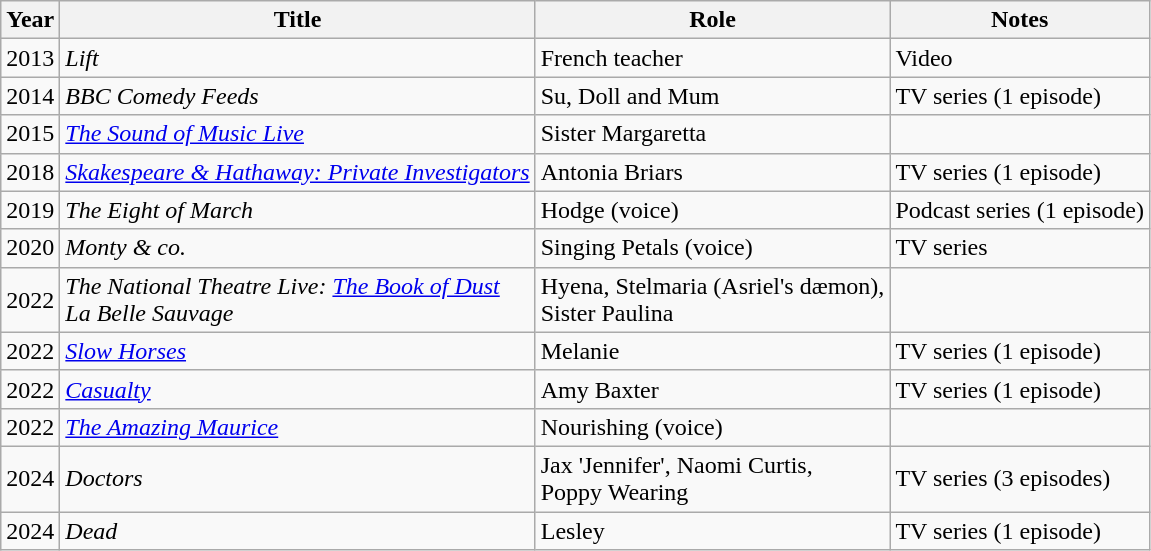<table class="wikitable">
<tr>
<th>Year</th>
<th>Title</th>
<th>Role</th>
<th>Notes</th>
</tr>
<tr>
<td>2013</td>
<td><em>Lift</em></td>
<td>French teacher</td>
<td>Video</td>
</tr>
<tr>
<td>2014</td>
<td><em>BBC Comedy Feeds</em></td>
<td>Su, Doll and Mum</td>
<td>TV series (1 episode)</td>
</tr>
<tr>
<td>2015</td>
<td><em><a href='#'>The Sound of Music Live</a></em></td>
<td>Sister Margaretta</td>
<td></td>
</tr>
<tr>
<td>2018</td>
<td><em><a href='#'>Skakespeare & Hathaway: Private Investigators</a></em></td>
<td>Antonia Briars</td>
<td>TV series (1 episode)</td>
</tr>
<tr>
<td>2019</td>
<td><em>The Eight of March</em></td>
<td>Hodge (voice)</td>
<td>Podcast series (1 episode)</td>
</tr>
<tr>
<td>2020</td>
<td><em>Monty & co.</em></td>
<td>Singing Petals (voice)</td>
<td>TV series</td>
</tr>
<tr>
<td>2022</td>
<td><em>The National Theatre Live: <a href='#'>The Book of Dust</a></em><br><em>La Belle Sauvage</em></td>
<td>Hyena, Stelmaria (Asriel's dæmon),<br>Sister Paulina</td>
<td></td>
</tr>
<tr>
<td>2022</td>
<td><em><a href='#'>Slow Horses</a></em></td>
<td>Melanie</td>
<td>TV series (1 episode)</td>
</tr>
<tr>
<td>2022</td>
<td><em><a href='#'>Casualty</a></em></td>
<td>Amy Baxter</td>
<td>TV series (1 episode)</td>
</tr>
<tr>
<td>2022</td>
<td><em><a href='#'>The Amazing Maurice</a></em></td>
<td>Nourishing (voice)</td>
<td></td>
</tr>
<tr>
<td>2024</td>
<td><em>Doctors</em></td>
<td>Jax 'Jennifer', Naomi Curtis,<br>Poppy Wearing</td>
<td>TV series (3 episodes)</td>
</tr>
<tr>
<td>2024</td>
<td><em>Dead</em></td>
<td>Lesley</td>
<td>TV series (1 episode)</td>
</tr>
</table>
